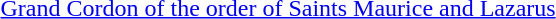<table>
<tr>
<td rowspan=2 style="width:60px; vertical-align:top;"></td>
<td><a href='#'>Grand Cordon of the order of Saints Maurice and Lazarus</a></td>
</tr>
<tr>
<td></td>
</tr>
</table>
